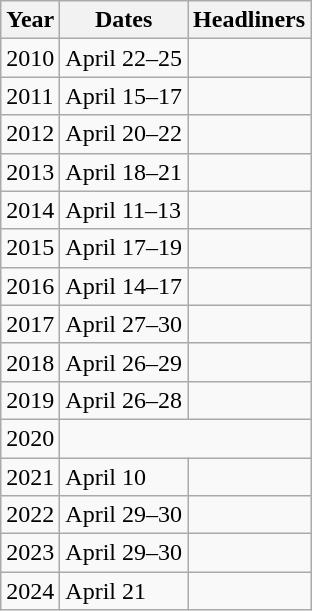<table class="wikitable sortable mw-collapsible mw-collapsed">
<tr>
<th>Year</th>
<th>Dates</th>
<th class="unsortable">Headliners</th>
</tr>
<tr>
<td>2010</td>
<td>April 22–25</td>
<td></td>
</tr>
<tr>
<td>2011</td>
<td>April 15–17</td>
<td></td>
</tr>
<tr>
<td>2012</td>
<td>April 20–22</td>
<td></td>
</tr>
<tr>
<td>2013</td>
<td>April 18–21</td>
<td></td>
</tr>
<tr>
<td>2014</td>
<td>April 11–13</td>
<td></td>
</tr>
<tr>
<td>2015</td>
<td>April 17–19</td>
<td></td>
</tr>
<tr>
<td>2016</td>
<td>April 14–17</td>
<td></td>
</tr>
<tr>
<td>2017</td>
<td>April 27–30</td>
<td></td>
</tr>
<tr>
<td>2018</td>
<td>April 26–29</td>
<td></td>
</tr>
<tr>
<td>2019</td>
<td>April 26–28</td>
<td></td>
</tr>
<tr>
<td>2020</td>
<td colspan="2"></td>
</tr>
<tr>
<td>2021</td>
<td>April 10</td>
<td></td>
</tr>
<tr>
<td>2022</td>
<td>April 29–30</td>
<td></td>
</tr>
<tr>
<td>2023</td>
<td>April 29–30</td>
<td></td>
</tr>
<tr>
<td>2024</td>
<td>April 21</td>
<td></td>
</tr>
</table>
